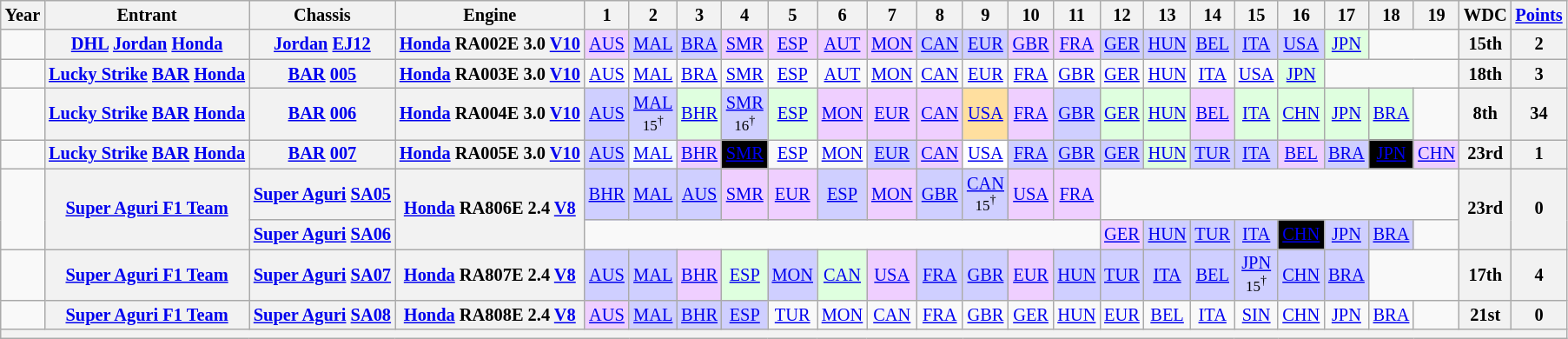<table class="wikitable" style="text-align:center; font-size:85%">
<tr>
<th>Year</th>
<th>Entrant</th>
<th>Chassis</th>
<th>Engine</th>
<th>1</th>
<th>2</th>
<th>3</th>
<th>4</th>
<th>5</th>
<th>6</th>
<th>7</th>
<th>8</th>
<th>9</th>
<th>10</th>
<th>11</th>
<th>12</th>
<th>13</th>
<th>14</th>
<th>15</th>
<th>16</th>
<th>17</th>
<th>18</th>
<th>19</th>
<th>WDC</th>
<th><a href='#'>Points</a></th>
</tr>
<tr>
<td></td>
<th nowrap><a href='#'>DHL</a> <a href='#'>Jordan</a> <a href='#'>Honda</a></th>
<th nowrap><a href='#'>Jordan</a> <a href='#'>EJ12</a></th>
<th nowrap><a href='#'>Honda</a> RA002E 3.0 <a href='#'>V10</a></th>
<td style="background:#EFCFFF;"><a href='#'>AUS</a><br></td>
<td style="background:#CFCFFF;"><a href='#'>MAL</a><br></td>
<td style="background:#CFCFFF;"><a href='#'>BRA</a><br></td>
<td style="background:#EFCFFF;"><a href='#'>SMR</a><br></td>
<td style="background:#EFCFFF;"><a href='#'>ESP</a><br></td>
<td style="background:#EFCFFF;"><a href='#'>AUT</a><br></td>
<td style="background:#EFCFFF;"><a href='#'>MON</a><br></td>
<td style="background:#CFCFFF;"><a href='#'>CAN</a><br></td>
<td style="background:#CFCFFF;"><a href='#'>EUR</a><br></td>
<td style="background:#EFCFFF;"><a href='#'>GBR</a><br></td>
<td style="background:#EFCFFF;"><a href='#'>FRA</a><br></td>
<td style="background:#CFCFFF;"><a href='#'>GER</a><br></td>
<td style="background:#CFCFFF;"><a href='#'>HUN</a><br></td>
<td style="background:#CFCFFF;"><a href='#'>BEL</a><br></td>
<td style="background:#CFCFFF;"><a href='#'>ITA</a><br></td>
<td style="background:#CFCFFF;"><a href='#'>USA</a><br></td>
<td style="background:#DFFFDF;"><a href='#'>JPN</a><br></td>
<td colspan=2></td>
<th>15th</th>
<th>2</th>
</tr>
<tr>
<td></td>
<th nowrap><a href='#'>Lucky Strike</a> <a href='#'>BAR</a> <a href='#'>Honda</a></th>
<th nowrap><a href='#'>BAR</a> <a href='#'>005</a></th>
<th nowrap><a href='#'>Honda</a> RA003E 3.0 <a href='#'>V10</a></th>
<td><a href='#'>AUS</a></td>
<td><a href='#'>MAL</a></td>
<td><a href='#'>BRA</a></td>
<td><a href='#'>SMR</a></td>
<td><a href='#'>ESP</a></td>
<td><a href='#'>AUT</a></td>
<td><a href='#'>MON</a></td>
<td><a href='#'>CAN</a></td>
<td><a href='#'>EUR</a></td>
<td><a href='#'>FRA</a></td>
<td><a href='#'>GBR</a></td>
<td><a href='#'>GER</a></td>
<td><a href='#'>HUN</a></td>
<td><a href='#'>ITA</a></td>
<td><a href='#'>USA</a></td>
<td style="background:#DFFFDF;"><a href='#'>JPN</a><br></td>
<td colspan=3></td>
<th>18th</th>
<th>3</th>
</tr>
<tr>
<td></td>
<th nowrap><a href='#'>Lucky Strike</a> <a href='#'>BAR</a> <a href='#'>Honda</a></th>
<th nowrap><a href='#'>BAR</a> <a href='#'>006</a></th>
<th nowrap><a href='#'>Honda</a> RA004E 3.0 <a href='#'>V10</a></th>
<td style="background:#CFCFFF;"><a href='#'>AUS</a><br></td>
<td style="background:#CFCFFF;"><a href='#'>MAL</a><br><small>15<sup>†</sup></small></td>
<td style="background:#DFFFDF;"><a href='#'>BHR</a><br></td>
<td style="background:#CFCFFF;"><a href='#'>SMR</a><br><small>16<sup>†</sup></small></td>
<td style="background:#DFFFDF;"><a href='#'>ESP</a><br></td>
<td style="background:#EFCFFF;"><a href='#'>MON</a><br></td>
<td style="background:#EFCFFF;"><a href='#'>EUR</a><br></td>
<td style="background:#EFCFFF;"><a href='#'>CAN</a><br></td>
<td style="background:#FFDF9F;"><a href='#'>USA</a><br></td>
<td style="background:#EFCFFF;"><a href='#'>FRA</a><br></td>
<td style="background:#CFCFFF;"><a href='#'>GBR</a><br></td>
<td style="background:#DFFFDF;"><a href='#'>GER</a><br></td>
<td style="background:#DFFFDF;"><a href='#'>HUN</a><br></td>
<td style="background:#EFCFFF;"><a href='#'>BEL</a><br></td>
<td style="background:#DFFFDF;"><a href='#'>ITA</a><br></td>
<td style="background:#DFFFDF;"><a href='#'>CHN</a><br></td>
<td style="background:#DFFFDF;"><a href='#'>JPN</a><br></td>
<td style="background:#DFFFDF;"><a href='#'>BRA</a><br></td>
<td></td>
<th>8th</th>
<th>34</th>
</tr>
<tr>
<td></td>
<th nowrap><a href='#'>Lucky Strike</a> <a href='#'>BAR</a> <a href='#'>Honda</a></th>
<th nowrap><a href='#'>BAR</a> <a href='#'>007</a></th>
<th nowrap><a href='#'>Honda</a> RA005E 3.0 <a href='#'>V10</a></th>
<td style="background:#CFCFFF;"><a href='#'>AUS</a><br></td>
<td style="background:#F1F8FF;"><a href='#'>MAL</a><br></td>
<td style="background:#EFCFFF;"><a href='#'>BHR</a><br></td>
<td style="background:#000000; color:white"><a href='#'><span>SMR</span></a><br></td>
<td><a href='#'>ESP</a></td>
<td><a href='#'>MON</a></td>
<td style="background:#CFCFFF;"><a href='#'>EUR</a><br></td>
<td style="background:#EFCFFF;"><a href='#'>CAN</a><br></td>
<td style="background:#FFFFFF;"><a href='#'>USA</a><br></td>
<td style="background:#CFCFFF;"><a href='#'>FRA</a><br></td>
<td style="background:#CFCFFF;"><a href='#'>GBR</a><br></td>
<td style="background:#CFCFFF;"><a href='#'>GER</a><br></td>
<td style="background:#DFFFDF;"><a href='#'>HUN</a><br></td>
<td style="background:#CFCFFF;"><a href='#'>TUR</a><br></td>
<td style="background:#CFCFFF;"><a href='#'>ITA</a><br></td>
<td style="background:#EFCFFF;"><a href='#'>BEL</a><br></td>
<td style="background:#CFCFFF;"><a href='#'>BRA</a><br></td>
<td style="background:#000000; color:white"><a href='#'><span>JPN</span></a><br></td>
<td style="background:#EFCFFF;"><a href='#'>CHN</a><br></td>
<th>23rd</th>
<th>1</th>
</tr>
<tr>
<td rowspan=2></td>
<th rowspan=2 nowrap><a href='#'>Super Aguri F1 Team</a></th>
<th nowrap><a href='#'>Super Aguri</a> <a href='#'>SA05</a></th>
<th rowspan=2 nowrap><a href='#'>Honda</a> RA806E 2.4 <a href='#'>V8</a></th>
<td style="background:#CFCFFF;"><a href='#'>BHR</a><br></td>
<td style="background:#CFCFFF;"><a href='#'>MAL</a><br></td>
<td style="background:#CFCFFF;"><a href='#'>AUS</a><br></td>
<td style="background:#EFCFFF;"><a href='#'>SMR</a><br></td>
<td style="background:#EFCFFF;"><a href='#'>EUR</a><br></td>
<td style="background:#CFCFFF;"><a href='#'>ESP</a><br></td>
<td style="background:#EFCFFF;"><a href='#'>MON</a><br></td>
<td style="background:#CFCFFF;"><a href='#'>GBR</a><br></td>
<td style="background:#CFCFFF;"><a href='#'>CAN</a><br><small>15<sup>†</sup></small></td>
<td style="background:#EFCFFF;"><a href='#'>USA</a><br></td>
<td style="background:#EFCFFF;"><a href='#'>FRA</a><br></td>
<td colspan=8></td>
<th rowspan=2>23rd</th>
<th rowspan=2>0</th>
</tr>
<tr>
<th nowrap><a href='#'>Super Aguri</a> <a href='#'>SA06</a></th>
<td colspan=11></td>
<td style="background:#EFCFFF;"><a href='#'>GER</a><br></td>
<td style="background:#CFCFFF;"><a href='#'>HUN</a><br></td>
<td style="background:#CFCFFF;"><a href='#'>TUR</a><br></td>
<td style="background:#CFCFFF;"><a href='#'>ITA</a><br></td>
<td style="background:#000000; color:white"><a href='#'><span>CHN</span></a><br></td>
<td style="background:#CFCFFF;"><a href='#'>JPN</a><br></td>
<td style="background:#CFCFFF;"><a href='#'>BRA</a><br></td>
<td></td>
</tr>
<tr>
<td></td>
<th nowrap><a href='#'>Super Aguri F1 Team</a></th>
<th nowrap><a href='#'>Super Aguri</a> <a href='#'>SA07</a></th>
<th nowrap><a href='#'>Honda</a> RA807E 2.4 <a href='#'>V8</a></th>
<td style="background:#CFCFFF;"><a href='#'>AUS</a><br></td>
<td style="background:#CFCFFF;"><a href='#'>MAL</a><br></td>
<td style="background:#EFCFFF;"><a href='#'>BHR</a><br></td>
<td style="background:#DFFFDF;"><a href='#'>ESP</a><br></td>
<td style="background:#CFCFFF;"><a href='#'>MON</a><br></td>
<td style="background:#DFFFDF;"><a href='#'>CAN</a><br></td>
<td style="background:#EFCFFF;"><a href='#'>USA</a><br></td>
<td style="background:#CFCFFF;"><a href='#'>FRA</a><br></td>
<td style="background:#CFCFFF;"><a href='#'>GBR</a><br></td>
<td style="background:#EFCFFF;"><a href='#'>EUR</a><br></td>
<td style="background:#CFCFFF;"><a href='#'>HUN</a><br></td>
<td style="background:#CFCFFF;"><a href='#'>TUR</a><br></td>
<td style="background:#CFCFFF;"><a href='#'>ITA</a><br></td>
<td style="background:#CFCFFF;"><a href='#'>BEL</a><br></td>
<td style="background:#CFCFFF;"><a href='#'>JPN</a><br><small>15<sup>†</sup></small></td>
<td style="background:#CFCFFF;"><a href='#'>CHN</a><br></td>
<td style="background:#CFCFFF;"><a href='#'>BRA</a><br></td>
<td colspan=2></td>
<th>17th</th>
<th>4</th>
</tr>
<tr>
<td></td>
<th nowrap><a href='#'>Super Aguri F1 Team</a></th>
<th nowrap><a href='#'>Super Aguri</a> <a href='#'>SA08</a></th>
<th nowrap><a href='#'>Honda</a> RA808E 2.4 <a href='#'>V8</a></th>
<td style="background:#EFCFFF;"><a href='#'>AUS</a><br></td>
<td style="background:#CFCFFF;"><a href='#'>MAL</a><br></td>
<td style="background:#CFCFFF;"><a href='#'>BHR</a><br></td>
<td style="background:#CFCFFF;"><a href='#'>ESP</a><br></td>
<td><a href='#'>TUR</a></td>
<td><a href='#'>MON</a></td>
<td><a href='#'>CAN</a></td>
<td><a href='#'>FRA</a></td>
<td><a href='#'>GBR</a></td>
<td><a href='#'>GER</a></td>
<td><a href='#'>HUN</a></td>
<td><a href='#'>EUR</a></td>
<td><a href='#'>BEL</a></td>
<td><a href='#'>ITA</a></td>
<td><a href='#'>SIN</a></td>
<td><a href='#'>CHN</a></td>
<td><a href='#'>JPN</a></td>
<td><a href='#'>BRA</a></td>
<td></td>
<th>21st</th>
<th>0</th>
</tr>
<tr>
<th colspan="25"></th>
</tr>
</table>
